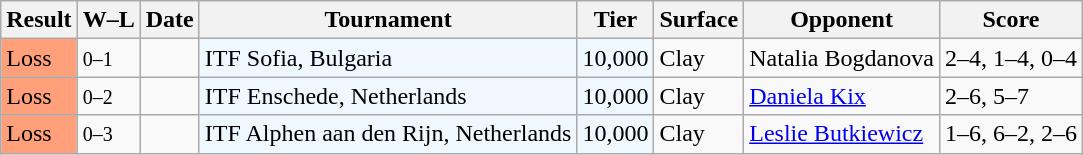<table class="sortable wikitable">
<tr>
<th>Result</th>
<th class="unsortable">W–L</th>
<th>Date</th>
<th>Tournament</th>
<th>Tier</th>
<th>Surface</th>
<th>Opponent</th>
<th class="unsortable">Score</th>
</tr>
<tr>
<td style="background:#ffa07a;">Loss</td>
<td><small>0–1</small></td>
<td></td>
<td style="background:#f0f8ff;">ITF Sofia, Bulgaria</td>
<td style="background:#f0f8ff;">10,000</td>
<td>Clay</td>
<td> Natalia Bogdanova</td>
<td>2–4, 1–4, 0–4</td>
</tr>
<tr>
<td style="background:#ffa07a;">Loss</td>
<td><small>0–2</small></td>
<td></td>
<td style="background:#f0f8ff;">ITF Enschede, Netherlands</td>
<td style="background:#f0f8ff;">10,000</td>
<td>Clay</td>
<td> <a href='#'>Daniela Kix</a></td>
<td>2–6, 5–7</td>
</tr>
<tr>
<td style="background:#ffa07a;">Loss</td>
<td><small>0–3</small></td>
<td></td>
<td style="background:#f0f8ff;">ITF Alphen aan den Rijn, Netherlands</td>
<td style="background:#f0f8ff;">10,000</td>
<td>Clay</td>
<td> <a href='#'>Leslie Butkiewicz</a></td>
<td>1–6, 6–2, 2–6</td>
</tr>
</table>
